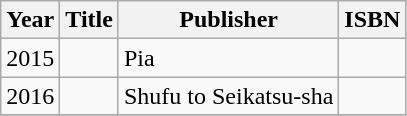<table class="wikitable">
<tr>
<th>Year</th>
<th>Title</th>
<th>Publisher</th>
<th>ISBN</th>
</tr>
<tr>
<td>2015</td>
<td></td>
<td>Pia</td>
<td></td>
</tr>
<tr>
<td>2016</td>
<td></td>
<td>Shufu to Seikatsu-sha</td>
<td></td>
</tr>
<tr>
</tr>
</table>
